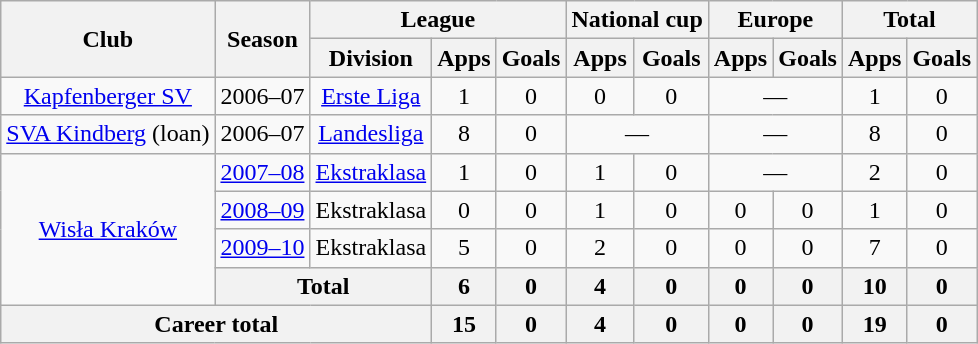<table class="wikitable" style="text-align: center;">
<tr>
<th rowspan="2">Club</th>
<th rowspan="2">Season</th>
<th colspan="3">League</th>
<th colspan="2">National cup</th>
<th colspan="2">Europe</th>
<th colspan="2">Total</th>
</tr>
<tr>
<th>Division</th>
<th>Apps</th>
<th>Goals</th>
<th>Apps</th>
<th>Goals</th>
<th>Apps</th>
<th>Goals</th>
<th>Apps</th>
<th>Goals</th>
</tr>
<tr>
<td rowspan="1" valign="center"><a href='#'>Kapfenberger SV</a></td>
<td>2006–07</td>
<td><a href='#'>Erste Liga</a></td>
<td>1</td>
<td>0</td>
<td>0</td>
<td>0</td>
<td colspan="2">—</td>
<td>1</td>
<td>0</td>
</tr>
<tr>
<td rowspan="1" valign="center"><a href='#'>SVA Kindberg</a> (loan)</td>
<td>2006–07</td>
<td><a href='#'>Landesliga</a></td>
<td>8</td>
<td>0</td>
<td colspan="2">—</td>
<td colspan="2">—</td>
<td>8</td>
<td>0</td>
</tr>
<tr>
<td rowspan="4" valign="center"><a href='#'>Wisła Kraków</a></td>
<td><a href='#'>2007–08</a></td>
<td><a href='#'>Ekstraklasa</a></td>
<td>1</td>
<td>0</td>
<td>1</td>
<td>0</td>
<td colspan="2">—</td>
<td>2</td>
<td>0</td>
</tr>
<tr>
<td><a href='#'>2008–09</a></td>
<td>Ekstraklasa</td>
<td>0</td>
<td>0</td>
<td>1</td>
<td>0</td>
<td>0</td>
<td>0</td>
<td>1</td>
<td>0</td>
</tr>
<tr>
<td><a href='#'>2009–10</a></td>
<td>Ekstraklasa</td>
<td>5</td>
<td>0</td>
<td>2</td>
<td>0</td>
<td>0</td>
<td>0</td>
<td>7</td>
<td>0</td>
</tr>
<tr>
<th colspan="2">Total</th>
<th>6</th>
<th>0</th>
<th>4</th>
<th>0</th>
<th>0</th>
<th>0</th>
<th>10</th>
<th>0</th>
</tr>
<tr>
<th colspan="3">Career total</th>
<th>15</th>
<th>0</th>
<th>4</th>
<th>0</th>
<th>0</th>
<th>0</th>
<th>19</th>
<th>0</th>
</tr>
</table>
